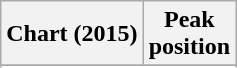<table class="wikitable sortable plainrowheaders">
<tr>
<th scope="col">Chart (2015)</th>
<th scope="col">Peak<br>position</th>
</tr>
<tr>
</tr>
<tr>
</tr>
<tr>
</tr>
<tr>
</tr>
<tr>
</tr>
<tr>
</tr>
<tr>
</tr>
<tr>
</tr>
<tr>
</tr>
<tr>
</tr>
</table>
